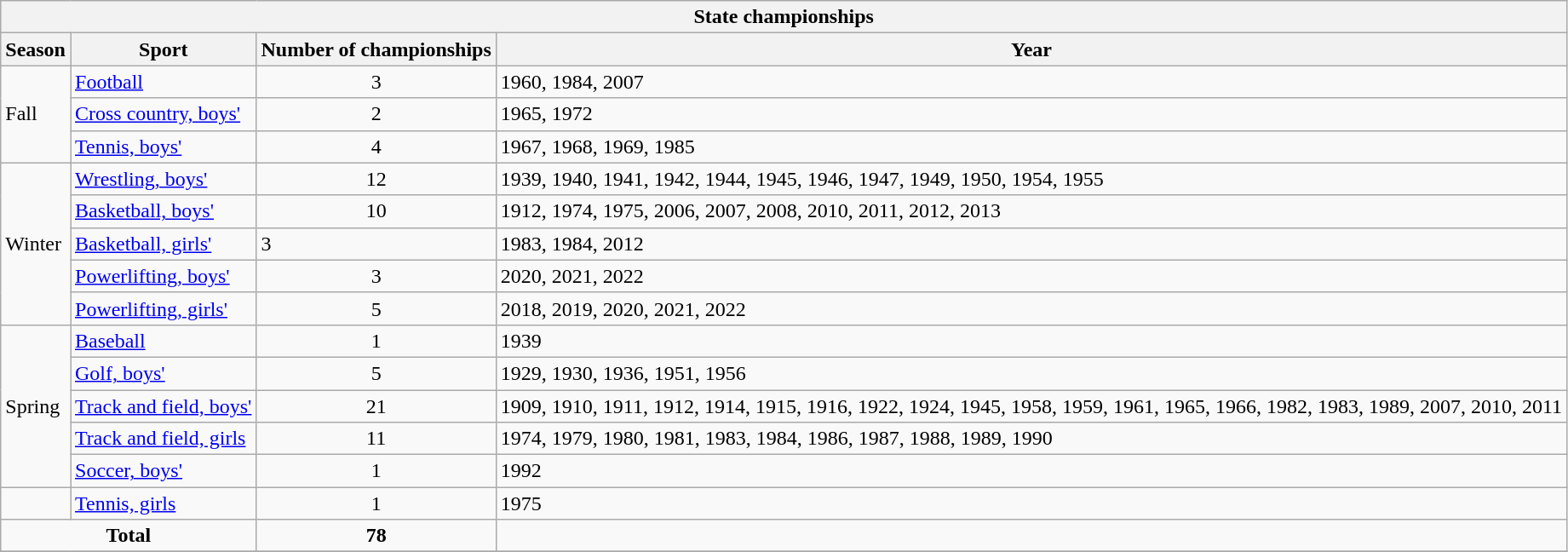<table class="wikitable">
<tr>
<th colspan="4">State championships</th>
</tr>
<tr>
<th>Season</th>
<th>Sport</th>
<th>Number of championships</th>
<th>Year</th>
</tr>
<tr>
<td rowspan="3">Fall</td>
<td><a href='#'>Football</a></td>
<td align="center">3</td>
<td>1960, 1984, 2007</td>
</tr>
<tr>
<td><a href='#'>Cross country, boys'</a></td>
<td align="center">2</td>
<td>1965, 1972</td>
</tr>
<tr>
<td><a href='#'>Tennis, boys'</a></td>
<td align="center">4</td>
<td>1967, 1968, 1969, 1985</td>
</tr>
<tr>
<td rowspan="5">Winter</td>
<td><a href='#'>Wrestling, boys'</a></td>
<td align="center">12</td>
<td>1939, 1940, 1941, 1942, 1944, 1945, 1946, 1947, 1949, 1950, 1954, 1955</td>
</tr>
<tr>
<td><a href='#'>Basketball, boys'</a></td>
<td align="center">10</td>
<td>1912, 1974, 1975, 2006, 2007, 2008, 2010, 2011, 2012, 2013</td>
</tr>
<tr>
<td><a href='#'>Basketball, girls'</a></td>
<td>3</td>
<td>1983, 1984, 2012</td>
</tr>
<tr>
<td><a href='#'>Powerlifting, boys'</a></td>
<td align="center">3</td>
<td>2020, 2021, 2022</td>
</tr>
<tr>
<td><a href='#'>Powerlifting, girls'</a></td>
<td align="center">5</td>
<td>2018, 2019, 2020, 2021, 2022</td>
</tr>
<tr>
<td rowspan="5">Spring</td>
<td><a href='#'>Baseball</a></td>
<td align="center">1</td>
<td>1939</td>
</tr>
<tr>
<td><a href='#'>Golf, boys'</a></td>
<td align="center">5</td>
<td>1929, 1930, 1936, 1951, 1956</td>
</tr>
<tr>
<td><a href='#'>Track and field, boys'</a></td>
<td align="center">21</td>
<td>1909, 1910, 1911, 1912, 1914, 1915, 1916, 1922, 1924, 1945, 1958, 1959, 1961, 1965, 1966, 1982, 1983, 1989, 2007, 2010, 2011</td>
</tr>
<tr>
<td><a href='#'>Track and field, girls</a></td>
<td align="center">11</td>
<td>1974, 1979, 1980, 1981, 1983, 1984, 1986, 1987, 1988, 1989, 1990</td>
</tr>
<tr>
<td><a href='#'>Soccer, boys'</a></td>
<td align="center">1</td>
<td>1992</td>
</tr>
<tr>
<td></td>
<td><a href='#'>Tennis, girls</a></td>
<td align="center">1</td>
<td>1975</td>
</tr>
<tr>
<td align="center" colspan="2"><strong>Total</strong></td>
<td align="center"><strong>78</strong></td>
<td></td>
</tr>
<tr>
</tr>
</table>
